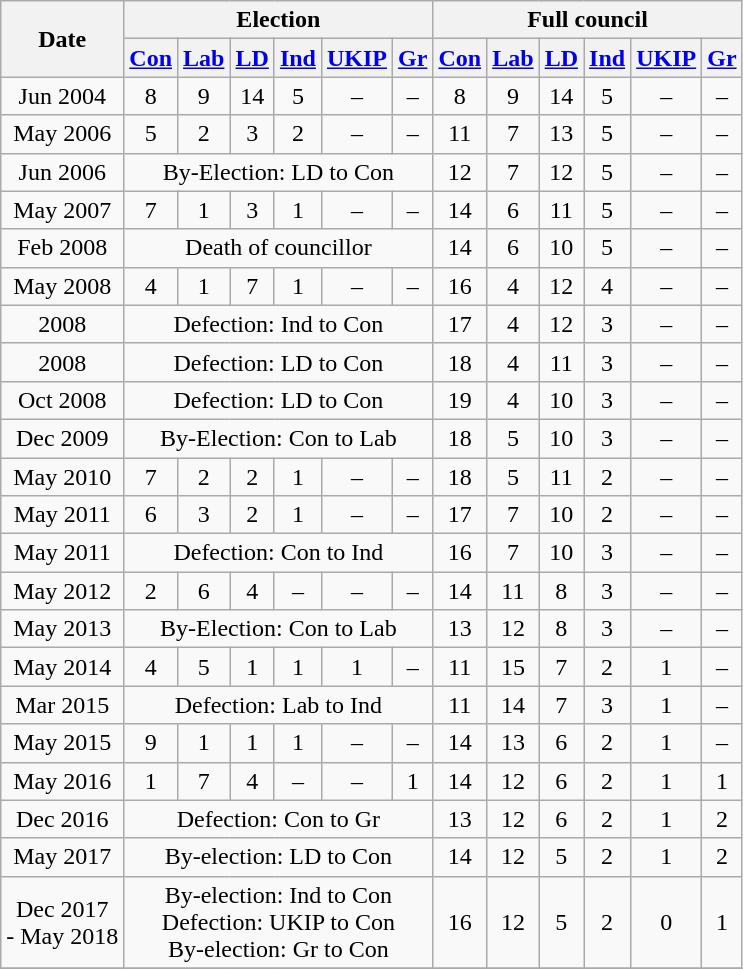<table class="wikitable" style="text-align:center">
<tr>
<th rowspan=2>Date</th>
<th colspan=6>Election</th>
<th colspan=6>Full council</th>
</tr>
<tr>
<th><a href='#'>Con</a></th>
<th><a href='#'>Lab</a></th>
<th><a href='#'>LD</a></th>
<th><a href='#'>Ind</a></th>
<th><a href='#'>UKIP</a></th>
<th><a href='#'>Gr</a></th>
<th><a href='#'>Con</a></th>
<th><a href='#'>Lab</a></th>
<th><a href='#'>LD</a></th>
<th><a href='#'>Ind</a></th>
<th><a href='#'>UKIP</a></th>
<th><a href='#'>Gr</a></th>
</tr>
<tr>
<td>Jun 2004</td>
<td>8</td>
<td>9</td>
<td>14</td>
<td>5</td>
<td>–</td>
<td>–</td>
<td>8</td>
<td>9</td>
<td>14</td>
<td>5</td>
<td>–</td>
<td>–</td>
</tr>
<tr>
<td>May 2006</td>
<td>5</td>
<td>2</td>
<td>3</td>
<td>2</td>
<td>–</td>
<td>–</td>
<td>11</td>
<td>7</td>
<td>13</td>
<td>5</td>
<td>–</td>
<td>–</td>
</tr>
<tr>
<td>Jun 2006</td>
<td colspan=6>By-Election: LD to Con</td>
<td>12</td>
<td>7</td>
<td>12</td>
<td>5</td>
<td>–</td>
<td>–</td>
</tr>
<tr>
<td>May 2007</td>
<td>7</td>
<td>1</td>
<td>3</td>
<td>1</td>
<td>–</td>
<td>–</td>
<td>14</td>
<td>6</td>
<td>11</td>
<td>5</td>
<td>–</td>
<td>–</td>
</tr>
<tr>
<td>Feb 2008</td>
<td colspan=6>Death of councillor</td>
<td>14</td>
<td>6</td>
<td>10</td>
<td>5</td>
<td>–</td>
<td>–</td>
</tr>
<tr>
<td>May 2008</td>
<td>4</td>
<td>1</td>
<td>7</td>
<td>1</td>
<td>–</td>
<td>–</td>
<td>16</td>
<td>4</td>
<td>12</td>
<td>4</td>
<td>–</td>
<td>–</td>
</tr>
<tr>
<td>2008</td>
<td colspan=6>Defection: Ind to Con</td>
<td>17</td>
<td>4</td>
<td>12</td>
<td>3</td>
<td>–</td>
<td>–</td>
</tr>
<tr>
<td>2008</td>
<td colspan=6>Defection: LD to Con</td>
<td>18</td>
<td>4</td>
<td>11</td>
<td>3</td>
<td>–</td>
<td>–</td>
</tr>
<tr>
<td>Oct 2008</td>
<td colspan=6>Defection: LD to Con</td>
<td>19</td>
<td>4</td>
<td>10</td>
<td>3</td>
<td>–</td>
<td>–</td>
</tr>
<tr>
<td>Dec 2009</td>
<td colspan=6>By-Election: Con to Lab</td>
<td>18</td>
<td>5</td>
<td>10</td>
<td>3</td>
<td>–</td>
<td>–</td>
</tr>
<tr>
<td>May 2010</td>
<td>7</td>
<td>2</td>
<td>2</td>
<td>1</td>
<td>–</td>
<td>–</td>
<td>18</td>
<td>5</td>
<td>11</td>
<td>2</td>
<td>–</td>
<td>–</td>
</tr>
<tr>
<td>May 2011</td>
<td>6</td>
<td>3</td>
<td>2</td>
<td>1</td>
<td>–</td>
<td>–</td>
<td>17</td>
<td>7</td>
<td>10</td>
<td>2</td>
<td>–</td>
<td>–</td>
</tr>
<tr>
<td>May 2011</td>
<td colspan=6>Defection: Con to Ind</td>
<td>16</td>
<td>7</td>
<td>10</td>
<td>3</td>
<td>–</td>
<td>–</td>
</tr>
<tr>
<td>May 2012</td>
<td>2</td>
<td>6</td>
<td>4</td>
<td>–</td>
<td>–</td>
<td>–</td>
<td>14</td>
<td>11</td>
<td>8</td>
<td>3</td>
<td>–</td>
<td>–</td>
</tr>
<tr>
<td>May 2013</td>
<td colspan=6>By-Election: Con to Lab</td>
<td>13</td>
<td>12</td>
<td>8</td>
<td>3</td>
<td>–</td>
<td>–</td>
</tr>
<tr>
<td>May 2014</td>
<td>4</td>
<td>5</td>
<td>1</td>
<td>1</td>
<td>1</td>
<td>–</td>
<td>11</td>
<td>15</td>
<td>7</td>
<td>2</td>
<td>1</td>
<td>–</td>
</tr>
<tr>
<td>Mar 2015</td>
<td colspan=6>Defection: Lab to Ind</td>
<td>11</td>
<td>14</td>
<td>7</td>
<td>3</td>
<td>1</td>
<td>–</td>
</tr>
<tr>
<td>May 2015</td>
<td>9</td>
<td>1</td>
<td>1</td>
<td>1</td>
<td>–</td>
<td>–</td>
<td>14</td>
<td>13</td>
<td>6</td>
<td>2</td>
<td>1</td>
<td>–</td>
</tr>
<tr>
<td>May 2016</td>
<td>1</td>
<td>7</td>
<td>4</td>
<td>–</td>
<td>–</td>
<td>1</td>
<td>14</td>
<td>12</td>
<td>6</td>
<td>2</td>
<td>1</td>
<td>1</td>
</tr>
<tr>
<td>Dec 2016</td>
<td colspan=6>Defection: Con to Gr</td>
<td>13</td>
<td>12</td>
<td>6</td>
<td>2</td>
<td>1</td>
<td>2</td>
</tr>
<tr>
<td>May 2017</td>
<td colspan="6">By-election: LD to Con</td>
<td>14</td>
<td>12</td>
<td>5</td>
<td>2</td>
<td>1</td>
<td>2</td>
</tr>
<tr>
<td>Dec 2017<br>- May 2018</td>
<td colspan="6">By-election: Ind to Con<br>Defection: UKIP to Con<br>By-election: Gr to Con</td>
<td>16</td>
<td>12</td>
<td>5</td>
<td>2</td>
<td>0</td>
<td>1</td>
</tr>
<tr>
</tr>
</table>
